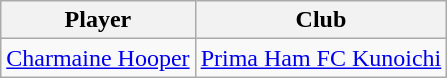<table class="wikitable">
<tr>
<th>Player</th>
<th>Club</th>
</tr>
<tr>
<td> <a href='#'>Charmaine Hooper</a></td>
<td><a href='#'>Prima Ham FC Kunoichi</a></td>
</tr>
</table>
